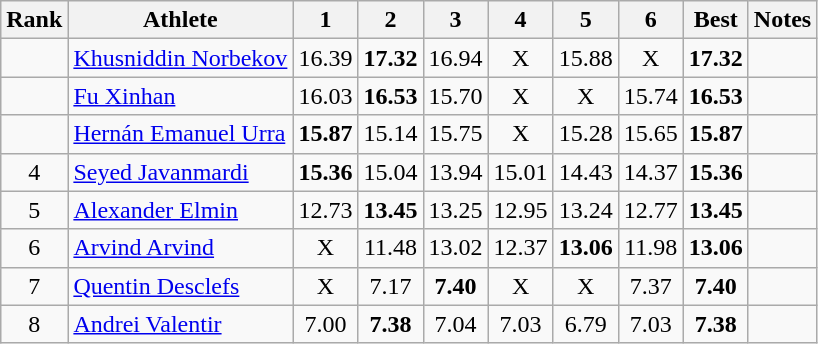<table class="wikitable sortable" style="text-align:center">
<tr>
<th>Rank</th>
<th>Athlete</th>
<th>1</th>
<th>2</th>
<th>3</th>
<th>4</th>
<th>5</th>
<th>6</th>
<th>Best</th>
<th>Notes</th>
</tr>
<tr>
<td></td>
<td style="text-align:left"><a href='#'>Khusniddin Norbekov</a><br></td>
<td>16.39</td>
<td><strong>17.32</strong></td>
<td>16.94</td>
<td>X</td>
<td>15.88</td>
<td>X</td>
<td><strong>17.32</strong></td>
<td></td>
</tr>
<tr>
<td></td>
<td style="text-align:left"><a href='#'>Fu Xinhan</a><br></td>
<td>16.03</td>
<td><strong>16.53</strong></td>
<td>15.70</td>
<td>X</td>
<td>X</td>
<td>15.74</td>
<td><strong>16.53</strong></td>
<td></td>
</tr>
<tr>
<td></td>
<td style="text-align:left"><a href='#'>Hernán Emanuel Urra</a><br></td>
<td><strong>15.87</strong></td>
<td>15.14</td>
<td>15.75</td>
<td>X</td>
<td>15.28</td>
<td>15.65</td>
<td><strong>15.87</strong></td>
<td></td>
</tr>
<tr>
<td>4</td>
<td style="text-align:left"><a href='#'>Seyed Javanmardi</a><br></td>
<td><strong>15.36</strong></td>
<td>15.04</td>
<td>13.94</td>
<td>15.01</td>
<td>14.43</td>
<td>14.37</td>
<td><strong>15.36</strong></td>
<td></td>
</tr>
<tr>
<td>5</td>
<td style="text-align:left"><a href='#'>Alexander Elmin</a><br></td>
<td>12.73</td>
<td><strong>13.45</strong></td>
<td>13.25</td>
<td>12.95</td>
<td>13.24</td>
<td>12.77</td>
<td><strong>13.45</strong></td>
<td></td>
</tr>
<tr>
<td>6</td>
<td style="text-align:left"><a href='#'>Arvind Arvind</a><br></td>
<td>X</td>
<td>11.48</td>
<td>13.02</td>
<td>12.37</td>
<td><strong>13.06</strong></td>
<td>11.98</td>
<td><strong>13.06</strong></td>
<td></td>
</tr>
<tr>
<td>7</td>
<td style="text-align:left"><a href='#'>Quentin Desclefs</a><br></td>
<td>X</td>
<td>7.17</td>
<td><strong>7.40</strong></td>
<td>X</td>
<td>X</td>
<td>7.37</td>
<td><strong>7.40</strong></td>
<td></td>
</tr>
<tr>
<td>8</td>
<td style="text-align:left"><a href='#'>Andrei Valentir</a><br></td>
<td>7.00</td>
<td><strong>7.38</strong></td>
<td>7.04</td>
<td>7.03</td>
<td>6.79</td>
<td>7.03</td>
<td><strong>7.38</strong></td>
<td></td>
</tr>
</table>
